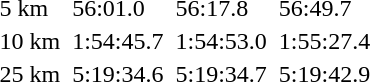<table>
<tr>
<td>5 km<br></td>
<td></td>
<td>56:01.0</td>
<td></td>
<td>56:17.8</td>
<td></td>
<td>56:49.7</td>
</tr>
<tr>
<td>10 km<br></td>
<td></td>
<td>1:54:45.7</td>
<td></td>
<td>1:54:53.0</td>
<td></td>
<td>1:55:27.4</td>
</tr>
<tr>
<td>25 km<br></td>
<td></td>
<td>5:19:34.6</td>
<td></td>
<td>5:19:34.7</td>
<td></td>
<td>5:19:42.9</td>
</tr>
</table>
